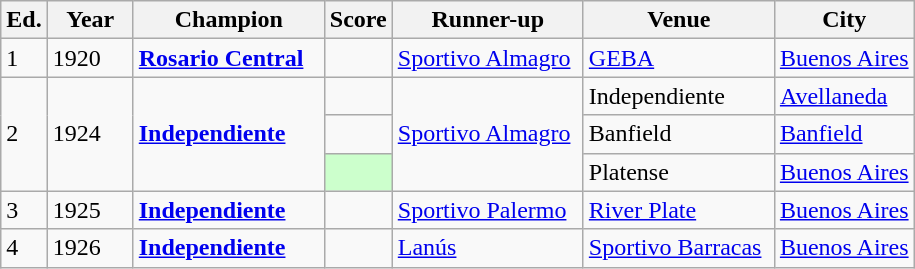<table class="wikitable sortable">
<tr>
<th>Ed.</th>
<th width=50px>Year</th>
<th width=120px>Champion</th>
<th>Score</th>
<th width=120px>Runner-up</th>
<th width=120px>Venue</th>
<th>City</th>
</tr>
<tr>
<td>1</td>
<td>1920</td>
<td><strong><a href='#'>Rosario Central</a></strong></td>
<td></td>
<td><a href='#'>Sportivo Almagro</a></td>
<td><a href='#'>GEBA</a></td>
<td><a href='#'>Buenos Aires</a></td>
</tr>
<tr>
<td rowspan=3>2</td>
<td rowspan=3>1924</td>
<td rowspan=3><strong><a href='#'>Independiente</a></strong></td>
<td></td>
<td rowspan=3><a href='#'>Sportivo Almagro</a></td>
<td>Independiente</td>
<td><a href='#'>Avellaneda</a></td>
</tr>
<tr>
<td></td>
<td>Banfield </td>
<td><a href='#'>Banfield</a></td>
</tr>
<tr>
<td bgcolor=#ccffcc></td>
<td>Platense </td>
<td><a href='#'>Buenos Aires</a></td>
</tr>
<tr>
<td>3</td>
<td>1925</td>
<td><strong><a href='#'>Independiente</a></strong></td>
<td></td>
<td><a href='#'>Sportivo Palermo</a></td>
<td><a href='#'>River Plate</a></td>
<td><a href='#'>Buenos Aires</a></td>
</tr>
<tr>
<td>4</td>
<td>1926</td>
<td><strong><a href='#'>Independiente</a></strong></td>
<td></td>
<td><a href='#'>Lanús</a></td>
<td><a href='#'>Sportivo Barracas</a></td>
<td><a href='#'>Buenos Aires</a></td>
</tr>
</table>
